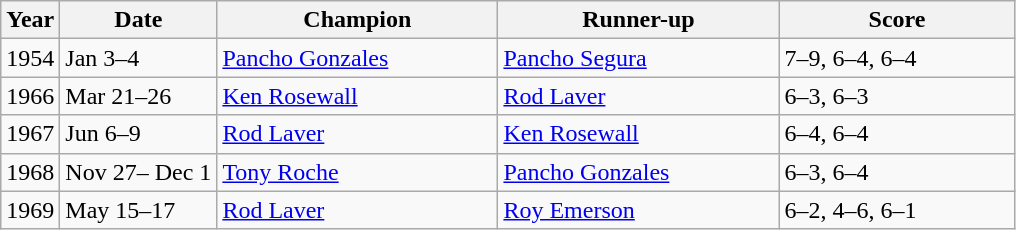<table class="wikitable">
<tr>
<th>Year</th>
<th>Date</th>
<th style="width:180px">Champion</th>
<th style="width:180px">Runner-up</th>
<th style="width:150px">Score</th>
</tr>
<tr>
<td>1954</td>
<td>Jan 3–4</td>
<td> <a href='#'>Pancho Gonzales</a></td>
<td> <a href='#'>Pancho Segura</a></td>
<td>7–9, 6–4, 6–4</td>
</tr>
<tr>
<td>1966</td>
<td>Mar 21–26</td>
<td> <a href='#'>Ken Rosewall</a></td>
<td> <a href='#'>Rod Laver</a></td>
<td>6–3, 6–3</td>
</tr>
<tr>
<td>1967</td>
<td>Jun 6–9</td>
<td> <a href='#'>Rod Laver</a></td>
<td> <a href='#'>Ken Rosewall</a></td>
<td>6–4, 6–4</td>
</tr>
<tr>
<td>1968</td>
<td>Nov 27– Dec 1</td>
<td> <a href='#'>Tony Roche</a></td>
<td> <a href='#'>Pancho Gonzales</a></td>
<td>6–3, 6–4</td>
</tr>
<tr>
<td>1969</td>
<td>May 15–17</td>
<td> <a href='#'>Rod Laver</a></td>
<td> <a href='#'>Roy Emerson</a></td>
<td>6–2, 4–6, 6–1</td>
</tr>
</table>
